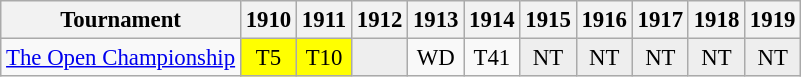<table class="wikitable" style="font-size:95%;text-align:center;">
<tr>
<th>Tournament</th>
<th>1910</th>
<th>1911</th>
<th>1912</th>
<th>1913</th>
<th>1914</th>
<th>1915</th>
<th>1916</th>
<th>1917</th>
<th>1918</th>
<th>1919</th>
</tr>
<tr>
<td align="left"><a href='#'>The Open Championship</a></td>
<td style="background:yellow;">T5</td>
<td style="background:yellow;">T10</td>
<td style="background:#eeeeee;"></td>
<td>WD</td>
<td>T41</td>
<td style="background:#eeeeee;">NT</td>
<td style="background:#eeeeee;">NT</td>
<td style="background:#eeeeee;">NT</td>
<td style="background:#eeeeee;">NT</td>
<td style="background:#eeeeee;">NT</td>
</tr>
</table>
